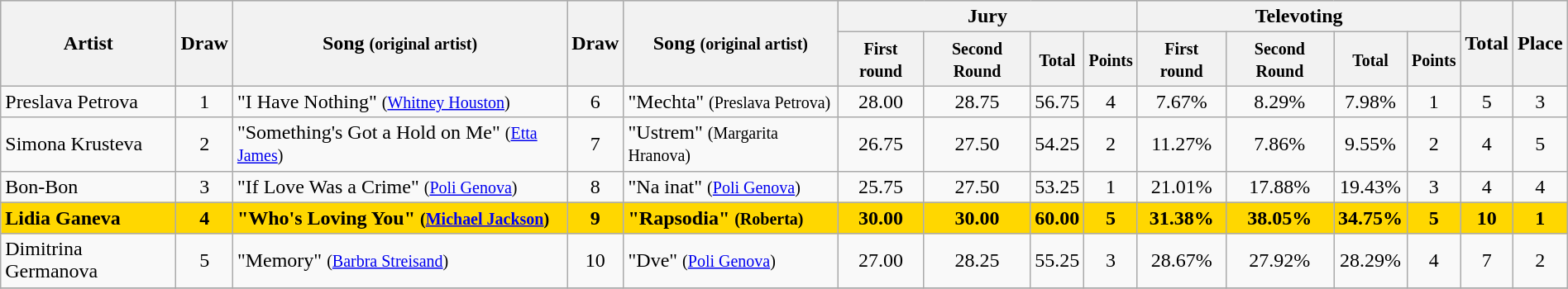<table class="sortable wikitable" style="margin: 1em auto 1em auto; text-align:center;">
<tr bgcolor="#CCCCCC">
<th rowspan="2">Artist</th>
<th rowspan="2">Draw</th>
<th rowspan="2">Song <small>(original artist)</small></th>
<th rowspan="2">Draw</th>
<th rowspan="2">Song <small>(original artist)</small></th>
<th colspan="4">Jury</th>
<th colspan="4">Televoting</th>
<th rowspan="2">Total</th>
<th rowspan="2">Place</th>
</tr>
<tr>
<th class="unsortable"><small>First round</small></th>
<th class="unsortable"><small>Second Round</small></th>
<th><small>Total</small></th>
<th><small>Points</small></th>
<th class="unsortable"><small>First round</small></th>
<th class="unsortable"><small>Second Round</small></th>
<th><small>Total</small></th>
<th><small>Points</small></th>
</tr>
<tr>
<td align=left>Preslava Petrova</td>
<td>1</td>
<td align=left>"I Have Nothing"  <small>(<a href='#'>Whitney Houston</a>)</small></td>
<td>6</td>
<td align=left>"Mechta" <small>(Preslava Petrova)</small></td>
<td>28.00</td>
<td>28.75</td>
<td>56.75</td>
<td>4</td>
<td>7.67%</td>
<td>8.29%</td>
<td>7.98%</td>
<td>1</td>
<td>5</td>
<td>3</td>
</tr>
<tr>
<td align=left>Simona Krusteva</td>
<td>2</td>
<td align=left>"Something's Got a Hold on Me" <small>(<a href='#'>Etta James</a>)</small></td>
<td>7</td>
<td align=left>"Ustrem" <small>(Margarita Hranova)</small></td>
<td>26.75</td>
<td>27.50</td>
<td>54.25</td>
<td>2</td>
<td>11.27%</td>
<td>7.86%</td>
<td>9.55%</td>
<td>2</td>
<td>4</td>
<td>5</td>
</tr>
<tr>
<td align=left>Bon-Bon</td>
<td>3</td>
<td align=left>"If Love Was a Crime" <small>(<a href='#'>Poli Genova</a>)</small></td>
<td>8</td>
<td align=left>"Na inat" <small>(<a href='#'>Poli Genova</a>)</small></td>
<td>25.75</td>
<td>27.50</td>
<td>53.25</td>
<td>1</td>
<td>21.01%</td>
<td>17.88%</td>
<td>19.43%</td>
<td>3</td>
<td>4</td>
<td>4</td>
</tr>
<tr style="font-weight: bold; background: gold;">
<td align=left>Lidia Ganeva</td>
<td>4</td>
<td align=left>"Who's Loving You" <small>(<a href='#'>Michael Jackson</a>)</small></td>
<td>9</td>
<td align=left>"Rapsodia" <small>(Roberta)</small></td>
<td>30.00</td>
<td>30.00</td>
<td>60.00</td>
<td>5</td>
<td>31.38%</td>
<td>38.05%</td>
<td>34.75%</td>
<td>5</td>
<td>10</td>
<td>1</td>
</tr>
<tr>
<td align=left>Dimitrina Germanova</td>
<td>5</td>
<td align=left>"Memory" <small>(<a href='#'>Barbra Streisand</a>)</small></td>
<td>10</td>
<td align=left>"Dve" <small>(<a href='#'>Poli Genova</a>)</small></td>
<td>27.00</td>
<td>28.25</td>
<td>55.25</td>
<td>3</td>
<td>28.67%</td>
<td>27.92%</td>
<td>28.29%</td>
<td>4</td>
<td>7</td>
<td>2</td>
</tr>
<tr>
</tr>
</table>
